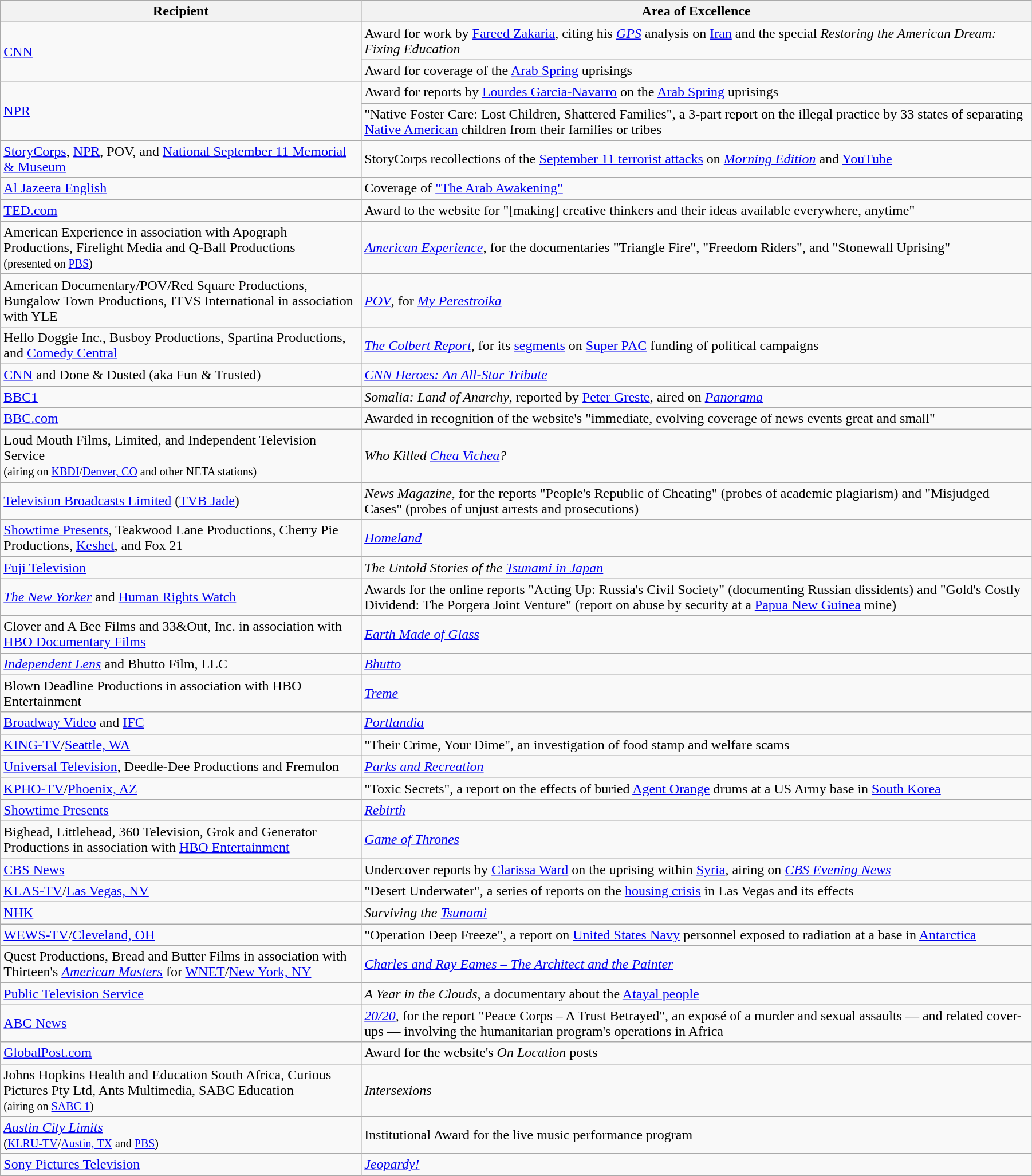<table class="wikitable" style="width:95%">
<tr style="background:#ccc;">
<th style="width:35%;">Recipient</th>
<th style="width:65%;">Area of Excellence</th>
</tr>
<tr>
<td rowspan="2"><a href='#'>CNN</a></td>
<td>Award for work by <a href='#'>Fareed Zakaria</a>, citing his <em><a href='#'>GPS</a></em> analysis on <a href='#'>Iran</a> and the special <em>Restoring the American Dream: Fixing Education</em></td>
</tr>
<tr>
<td>Award for coverage of the <a href='#'>Arab Spring</a> uprisings</td>
</tr>
<tr>
<td rowspan="2"><a href='#'>NPR</a></td>
<td>Award for reports by <a href='#'>Lourdes Garcia-Navarro</a> on the <a href='#'>Arab Spring</a> uprisings</td>
</tr>
<tr>
<td>"Native Foster Care: Lost Children, Shattered Families", a 3-part report on the illegal practice by 33 states of separating <a href='#'>Native American</a> children from their families or tribes</td>
</tr>
<tr>
<td><a href='#'>StoryCorps</a>, <a href='#'>NPR</a>, POV, and <a href='#'>National September 11 Memorial & Museum</a></td>
<td>StoryCorps recollections of the <a href='#'>September 11 terrorist attacks</a> on <em><a href='#'>Morning Edition</a></em> and <a href='#'>YouTube</a></td>
</tr>
<tr>
<td><a href='#'>Al Jazeera English</a></td>
<td>Coverage of <a href='#'>"The Arab Awakening"</a></td>
</tr>
<tr>
<td><a href='#'>TED.com</a></td>
<td>Award to the website for "[making] creative thinkers and their ideas available everywhere, anytime"</td>
</tr>
<tr>
<td>American Experience in association with Apograph Productions, Firelight Media and Q-Ball Productions<br><small>(presented on <a href='#'>PBS</a>)</small></td>
<td><em><a href='#'>American Experience</a></em>, for the documentaries "Triangle Fire", "Freedom Riders", and "Stonewall Uprising"</td>
</tr>
<tr>
<td>American Documentary/POV/Red Square Productions, Bungalow Town Productions, ITVS International in association with YLE</td>
<td><em><a href='#'>POV</a></em>, for <em><a href='#'>My Perestroika</a></em></td>
</tr>
<tr>
<td>Hello Doggie Inc., Busboy Productions, Spartina Productions, and <a href='#'>Comedy Central</a></td>
<td><em><a href='#'>The Colbert Report</a></em>, for its <a href='#'>segments</a> on <a href='#'>Super PAC</a> funding of political campaigns</td>
</tr>
<tr>
<td><a href='#'>CNN</a> and Done & Dusted (aka Fun & Trusted)</td>
<td><em><a href='#'>CNN Heroes: An All-Star Tribute</a></em></td>
</tr>
<tr>
<td><a href='#'>BBC1</a></td>
<td><em>Somalia: Land of Anarchy</em>, reported by <a href='#'>Peter Greste</a>, aired on <em><a href='#'>Panorama</a></em></td>
</tr>
<tr>
<td><a href='#'>BBC.com</a></td>
<td>Awarded in recognition of the website's "immediate, evolving coverage of news events great and small"</td>
</tr>
<tr>
<td>Loud Mouth Films, Limited, and Independent Television Service<br><small>(airing on <a href='#'>KBDI</a>/<a href='#'>Denver, CO</a> and other NETA stations)</small></td>
<td><em>Who Killed <a href='#'>Chea Vichea</a>?</em></td>
</tr>
<tr>
<td><a href='#'>Television Broadcasts Limited</a> (<a href='#'>TVB Jade</a>)</td>
<td><em>News Magazine</em>, for the reports "People's Republic of Cheating" (probes of academic plagiarism) and "Misjudged Cases" (probes of unjust arrests and prosecutions)</td>
</tr>
<tr>
<td><a href='#'>Showtime Presents</a>, Teakwood Lane Productions, Cherry Pie Productions, <a href='#'>Keshet</a>, and Fox 21</td>
<td><em><a href='#'>Homeland</a></em></td>
</tr>
<tr>
<td><a href='#'>Fuji Television</a></td>
<td><em>The Untold Stories of the <a href='#'>Tsunami in Japan</a></em></td>
</tr>
<tr>
<td><em><a href='#'>The New Yorker</a></em> and <a href='#'>Human Rights Watch</a></td>
<td>Awards for the online reports "Acting Up: Russia's Civil Society" (documenting Russian dissidents) and "Gold's Costly Dividend: The Porgera Joint Venture" (report on abuse by security at a <a href='#'>Papua New Guinea</a> mine)</td>
</tr>
<tr>
<td>Clover and A Bee Films and 33&Out, Inc. in association with <a href='#'>HBO Documentary Films</a></td>
<td><em><a href='#'>Earth Made of Glass</a></em></td>
</tr>
<tr>
<td><em><a href='#'>Independent Lens</a></em> and Bhutto Film, LLC</td>
<td><em><a href='#'>Bhutto</a></em></td>
</tr>
<tr>
<td>Blown Deadline Productions in association with HBO Entertainment</td>
<td><em><a href='#'>Treme</a></em></td>
</tr>
<tr>
<td><a href='#'>Broadway Video</a> and <a href='#'>IFC</a></td>
<td><em><a href='#'>Portlandia</a></em></td>
</tr>
<tr>
<td><a href='#'>KING-TV</a>/<a href='#'>Seattle, WA</a></td>
<td>"Their Crime, Your Dime", an investigation of food stamp and welfare scams</td>
</tr>
<tr>
<td><a href='#'>Universal Television</a>, Deedle-Dee Productions and Fremulon</td>
<td><em><a href='#'>Parks and Recreation</a></em></td>
</tr>
<tr>
<td><a href='#'>KPHO-TV</a>/<a href='#'>Phoenix, AZ</a></td>
<td>"Toxic Secrets", a report on the effects of buried <a href='#'>Agent Orange</a> drums at a US Army base in <a href='#'>South Korea</a></td>
</tr>
<tr>
<td><a href='#'>Showtime Presents</a></td>
<td><em><a href='#'>Rebirth</a></em></td>
</tr>
<tr>
<td>Bighead, Littlehead, 360 Television, Grok and Generator Productions in association with <a href='#'>HBO Entertainment</a></td>
<td><em><a href='#'>Game of Thrones</a></em></td>
</tr>
<tr>
<td><a href='#'>CBS News</a></td>
<td>Undercover reports by <a href='#'>Clarissa Ward</a> on the uprising within <a href='#'>Syria</a>, airing on <em><a href='#'>CBS Evening News</a></em></td>
</tr>
<tr>
<td><a href='#'>KLAS-TV</a>/<a href='#'>Las Vegas, NV</a></td>
<td>"Desert Underwater", a series of reports on the <a href='#'>housing crisis</a> in Las Vegas and its effects</td>
</tr>
<tr>
<td><a href='#'>NHK</a></td>
<td><em>Surviving the <a href='#'>Tsunami</a></em></td>
</tr>
<tr>
<td><a href='#'>WEWS-TV</a>/<a href='#'>Cleveland, OH</a></td>
<td>"Operation Deep Freeze", a report on <a href='#'>United States Navy</a> personnel exposed to radiation at a base in <a href='#'>Antarctica</a></td>
</tr>
<tr>
<td>Quest Productions, Bread and Butter Films in association with Thirteen's <em><a href='#'>American Masters</a></em> for <a href='#'>WNET</a>/<a href='#'>New York, NY</a></td>
<td><em><a href='#'>Charles and Ray Eames – The Architect and the Painter</a></em></td>
</tr>
<tr>
<td><a href='#'>Public Television Service</a></td>
<td><em>A Year in the Clouds</em>, a documentary about the <a href='#'>Atayal people</a></td>
</tr>
<tr>
<td><a href='#'>ABC News</a></td>
<td><em><a href='#'>20/20</a></em>, for the report "Peace Corps – A Trust Betrayed", an exposé of a murder and sexual assaults — and related cover-ups — involving the humanitarian program's operations in Africa</td>
</tr>
<tr>
<td><a href='#'>GlobalPost.com</a></td>
<td>Award for the website's <em>On Location</em> posts</td>
</tr>
<tr>
<td>Johns Hopkins Health and Education South Africa, Curious Pictures Pty Ltd, Ants Multimedia, SABC Education<br><small>(airing on <a href='#'>SABC 1</a>)</small></td>
<td><em>Intersexions</em></td>
</tr>
<tr>
<td><em><a href='#'>Austin City Limits</a></em><br><small>(<a href='#'>KLRU-TV</a>/<a href='#'>Austin, TX</a> and <a href='#'>PBS</a>)</small></td>
<td>Institutional Award for the live music performance program</td>
</tr>
<tr>
<td><a href='#'>Sony Pictures Television</a></td>
<td><em><a href='#'>Jeopardy!</a></em></td>
</tr>
</table>
